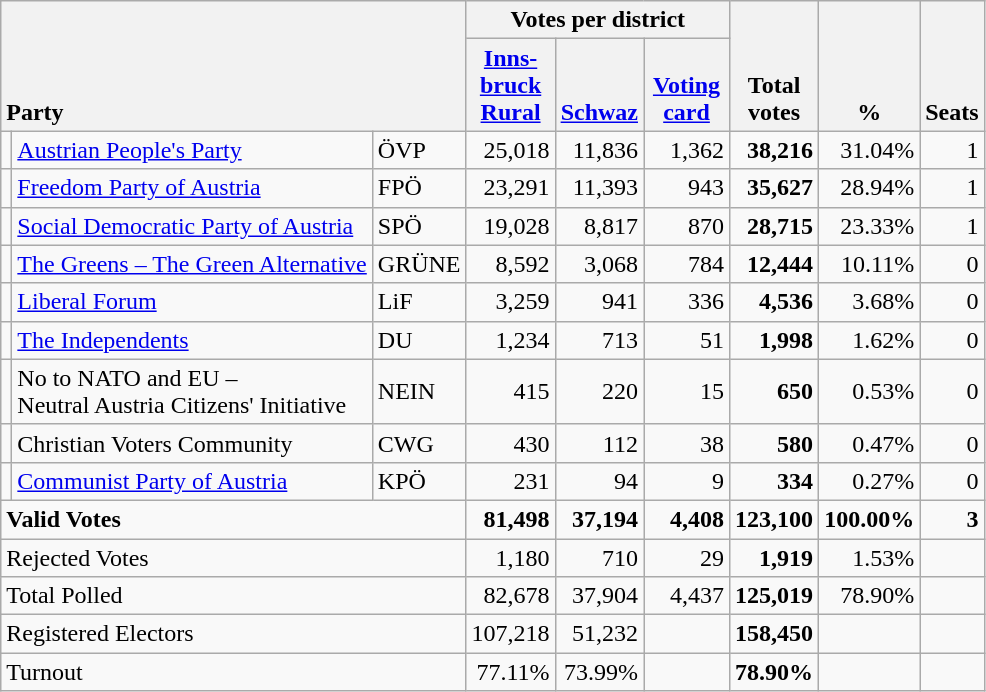<table class="wikitable" border="1" style="text-align:right;">
<tr>
<th style="text-align:left;" valign=bottom rowspan=2 colspan=3>Party</th>
<th colspan=3>Votes per district</th>
<th align=center valign=bottom rowspan=2 width="50">Total<br>votes</th>
<th align=center valign=bottom rowspan=2 width="50">%</th>
<th align=center valign=bottom rowspan=2>Seats</th>
</tr>
<tr>
<th align=center valign=bottom width="50"><a href='#'>Inns-<br>bruck<br>Rural</a></th>
<th align=center valign=bottom width="50"><a href='#'>Schwaz</a></th>
<th align=center valign=bottom width="50"><a href='#'>Voting<br>card</a></th>
</tr>
<tr>
<td></td>
<td align=left><a href='#'>Austrian People's Party</a></td>
<td align=left>ÖVP</td>
<td>25,018</td>
<td>11,836</td>
<td>1,362</td>
<td><strong>38,216</strong></td>
<td>31.04%</td>
<td>1</td>
</tr>
<tr>
<td></td>
<td align=left><a href='#'>Freedom Party of Austria</a></td>
<td align=left>FPÖ</td>
<td>23,291</td>
<td>11,393</td>
<td>943</td>
<td><strong>35,627</strong></td>
<td>28.94%</td>
<td>1</td>
</tr>
<tr>
<td></td>
<td align=left><a href='#'>Social Democratic Party of Austria</a></td>
<td align=left>SPÖ</td>
<td>19,028</td>
<td>8,817</td>
<td>870</td>
<td><strong>28,715</strong></td>
<td>23.33%</td>
<td>1</td>
</tr>
<tr>
<td></td>
<td align=left style="white-space: nowrap;"><a href='#'>The Greens – The Green Alternative</a></td>
<td align=left>GRÜNE</td>
<td>8,592</td>
<td>3,068</td>
<td>784</td>
<td><strong>12,444</strong></td>
<td>10.11%</td>
<td>0</td>
</tr>
<tr>
<td></td>
<td align=left><a href='#'>Liberal Forum</a></td>
<td align=left>LiF</td>
<td>3,259</td>
<td>941</td>
<td>336</td>
<td><strong>4,536</strong></td>
<td>3.68%</td>
<td>0</td>
</tr>
<tr>
<td></td>
<td align=left><a href='#'>The Independents</a></td>
<td align=left>DU</td>
<td>1,234</td>
<td>713</td>
<td>51</td>
<td><strong>1,998</strong></td>
<td>1.62%</td>
<td>0</td>
</tr>
<tr>
<td></td>
<td align=left>No to NATO and EU –<br>Neutral Austria Citizens' Initiative</td>
<td align=left>NEIN</td>
<td>415</td>
<td>220</td>
<td>15</td>
<td><strong>650</strong></td>
<td>0.53%</td>
<td>0</td>
</tr>
<tr>
<td></td>
<td align=left>Christian Voters Community</td>
<td align=left>CWG</td>
<td>430</td>
<td>112</td>
<td>38</td>
<td><strong>580</strong></td>
<td>0.47%</td>
<td>0</td>
</tr>
<tr>
<td></td>
<td align=left><a href='#'>Communist Party of Austria</a></td>
<td align=left>KPÖ</td>
<td>231</td>
<td>94</td>
<td>9</td>
<td><strong>334</strong></td>
<td>0.27%</td>
<td>0</td>
</tr>
<tr style="font-weight:bold">
<td align=left colspan=3>Valid Votes</td>
<td>81,498</td>
<td>37,194</td>
<td>4,408</td>
<td>123,100</td>
<td>100.00%</td>
<td>3</td>
</tr>
<tr>
<td align=left colspan=3>Rejected Votes</td>
<td>1,180</td>
<td>710</td>
<td>29</td>
<td><strong>1,919</strong></td>
<td>1.53%</td>
<td></td>
</tr>
<tr>
<td align=left colspan=3>Total Polled</td>
<td>82,678</td>
<td>37,904</td>
<td>4,437</td>
<td><strong>125,019</strong></td>
<td>78.90%</td>
<td></td>
</tr>
<tr>
<td align=left colspan=3>Registered Electors</td>
<td>107,218</td>
<td>51,232</td>
<td></td>
<td><strong>158,450</strong></td>
<td></td>
<td></td>
</tr>
<tr>
<td align=left colspan=3>Turnout</td>
<td>77.11%</td>
<td>73.99%</td>
<td></td>
<td><strong>78.90%</strong></td>
<td></td>
<td></td>
</tr>
</table>
